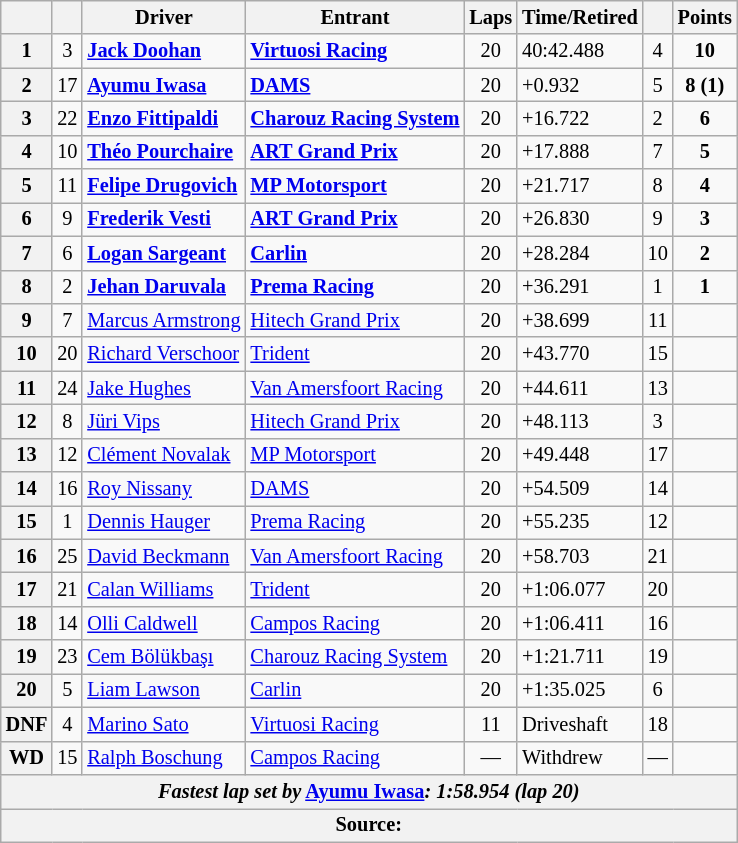<table class="wikitable" style="font-size:85%">
<tr>
<th scope="col"></th>
<th scope="col"></th>
<th scope="col">Driver</th>
<th scope="col">Entrant</th>
<th scope="col">Laps</th>
<th scope="col">Time/Retired</th>
<th scope="col"></th>
<th scope="col">Points</th>
</tr>
<tr>
<th>1</th>
<td align="center">3</td>
<td> <strong><a href='#'>Jack Doohan</a></strong></td>
<td><strong><a href='#'>Virtuosi Racing</a></strong></td>
<td align="center">20</td>
<td>40:42.488</td>
<td align="center">4</td>
<td align="center"><strong>10</strong></td>
</tr>
<tr>
<th>2</th>
<td align="center">17</td>
<td> <strong><a href='#'>Ayumu Iwasa</a></strong></td>
<td><strong><a href='#'>DAMS</a></strong></td>
<td align="center">20</td>
<td>+0.932</td>
<td align="center">5</td>
<td align="center"><strong>8 (1)</strong></td>
</tr>
<tr>
<th>3</th>
<td align="center">22</td>
<td> <strong><a href='#'>Enzo Fittipaldi</a></strong></td>
<td><strong><a href='#'>Charouz Racing System</a></strong></td>
<td align="center">20</td>
<td>+16.722</td>
<td align="center">2</td>
<td align="center"><strong>6</strong></td>
</tr>
<tr>
<th>4</th>
<td align="center">10</td>
<td> <strong><a href='#'>Théo Pourchaire</a></strong></td>
<td><strong><a href='#'>ART Grand Prix</a></strong></td>
<td align="center">20</td>
<td>+17.888</td>
<td align="center">7</td>
<td align="center"><strong>5</strong></td>
</tr>
<tr>
<th>5</th>
<td align="center">11</td>
<td> <strong><a href='#'>Felipe Drugovich</a></strong></td>
<td><strong><a href='#'>MP Motorsport</a></strong></td>
<td align="center">20</td>
<td>+21.717</td>
<td align="center">8</td>
<td align="center"><strong>4</strong></td>
</tr>
<tr>
<th>6</th>
<td align="center">9</td>
<td> <strong><a href='#'>Frederik Vesti</a></strong></td>
<td><strong><a href='#'>ART Grand Prix</a></strong></td>
<td align="center">20</td>
<td>+26.830</td>
<td align="center">9</td>
<td align="center"><strong>3</strong></td>
</tr>
<tr>
<th>7</th>
<td align="center">6</td>
<td> <strong><a href='#'>Logan Sargeant</a></strong></td>
<td><strong><a href='#'>Carlin</a></strong></td>
<td align="center">20</td>
<td>+28.284</td>
<td align="center">10</td>
<td align="center"><strong>2</strong></td>
</tr>
<tr>
<th>8</th>
<td align="center">2</td>
<td> <strong><a href='#'>Jehan Daruvala</a></strong></td>
<td><strong><a href='#'>Prema Racing</a></strong></td>
<td align="center">20</td>
<td>+36.291</td>
<td align="center">1</td>
<td align="center"><strong>1</strong></td>
</tr>
<tr>
<th>9</th>
<td align="center">7</td>
<td> <a href='#'>Marcus Armstrong</a></td>
<td><a href='#'>Hitech Grand Prix</a></td>
<td align="center">20</td>
<td>+38.699</td>
<td align="center">11</td>
<td></td>
</tr>
<tr>
<th>10</th>
<td align="center">20</td>
<td> <a href='#'>Richard Verschoor</a></td>
<td><a href='#'>Trident</a></td>
<td align="center">20</td>
<td>+43.770</td>
<td align="center">15</td>
<td></td>
</tr>
<tr>
<th>11</th>
<td align="center">24</td>
<td> <a href='#'>Jake Hughes</a></td>
<td><a href='#'>Van Amersfoort Racing</a></td>
<td align="center">20</td>
<td>+44.611</td>
<td align="center">13</td>
<td></td>
</tr>
<tr>
<th>12</th>
<td align="center">8</td>
<td> <a href='#'>Jüri Vips</a></td>
<td><a href='#'>Hitech Grand Prix</a></td>
<td align="center">20</td>
<td>+48.113</td>
<td align="center">3</td>
<td></td>
</tr>
<tr>
<th>13</th>
<td align="center">12</td>
<td> <a href='#'>Clément Novalak</a></td>
<td><a href='#'>MP Motorsport</a></td>
<td align="center">20</td>
<td>+49.448</td>
<td align="center">17</td>
<td></td>
</tr>
<tr>
<th>14</th>
<td align="center">16</td>
<td> <a href='#'>Roy Nissany</a></td>
<td><a href='#'>DAMS</a></td>
<td align="center">20</td>
<td>+54.509</td>
<td align="center">14</td>
<td></td>
</tr>
<tr>
<th>15</th>
<td align="center">1</td>
<td> <a href='#'>Dennis Hauger</a></td>
<td><a href='#'>Prema Racing</a></td>
<td align="center">20</td>
<td>+55.235</td>
<td align="center">12</td>
<td></td>
</tr>
<tr>
<th>16</th>
<td align="center">25</td>
<td> <a href='#'>David Beckmann</a></td>
<td><a href='#'>Van Amersfoort Racing</a></td>
<td align="center">20</td>
<td>+58.703</td>
<td align="center">21</td>
<td></td>
</tr>
<tr>
<th>17</th>
<td align="center">21</td>
<td> <a href='#'>Calan Williams</a></td>
<td><a href='#'>Trident</a></td>
<td align="center">20</td>
<td>+1:06.077</td>
<td align="center">20</td>
<td></td>
</tr>
<tr>
<th>18</th>
<td align="center">14</td>
<td> <a href='#'>Olli Caldwell</a></td>
<td><a href='#'>Campos Racing</a></td>
<td align="center">20</td>
<td>+1:06.411</td>
<td align="center">16</td>
<td></td>
</tr>
<tr>
<th>19</th>
<td align="center">23</td>
<td> <a href='#'>Cem Bölükbaşı</a></td>
<td><a href='#'>Charouz Racing System</a></td>
<td align="center">20</td>
<td>+1:21.711</td>
<td align="center">19</td>
<td></td>
</tr>
<tr>
<th>20</th>
<td align="center">5</td>
<td> <a href='#'>Liam Lawson</a></td>
<td><a href='#'>Carlin</a></td>
<td align="center">20</td>
<td>+1:35.025</td>
<td align="center">6</td>
<td></td>
</tr>
<tr>
<th>DNF</th>
<td align="center">4</td>
<td> <a href='#'>Marino Sato</a></td>
<td><a href='#'>Virtuosi Racing</a></td>
<td align="center">11</td>
<td>Driveshaft</td>
<td align="center">18</td>
<td></td>
</tr>
<tr>
<th>WD</th>
<td align="center">15</td>
<td> <a href='#'>Ralph Boschung</a></td>
<td><a href='#'>Campos Racing</a></td>
<td align="center">—</td>
<td>Withdrew</td>
<td align="center">—</td>
<td></td>
</tr>
<tr>
<th colspan="8"><em>Fastest lap set by</em>  <a href='#'>Ayumu Iwasa</a><em>: 1:58.954 (lap 20)</em></th>
</tr>
<tr>
<th colspan="8">Source:</th>
</tr>
</table>
